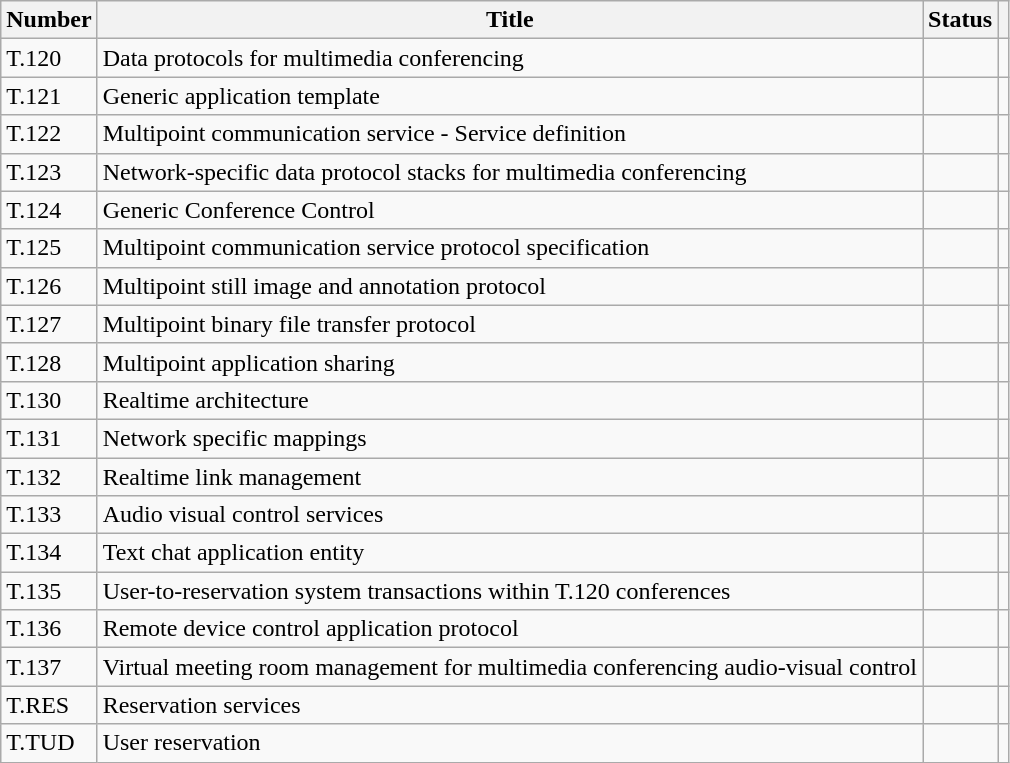<table class="wikitable sortable">
<tr>
<th scope="col">Number</th>
<th scope="col">Title</th>
<th scope="col">Status</th>
<th scope="col"></th>
</tr>
<tr>
<td>T.120</td>
<td>Data protocols for multimedia conferencing</td>
<td></td>
<td></td>
</tr>
<tr>
<td>T.121</td>
<td>Generic application template</td>
<td></td>
<td></td>
</tr>
<tr>
<td>T.122</td>
<td>Multipoint communication service - Service definition</td>
<td></td>
<td></td>
</tr>
<tr>
<td>T.123</td>
<td>Network-specific data protocol stacks for multimedia conferencing</td>
<td></td>
<td></td>
</tr>
<tr>
<td>T.124</td>
<td>Generic Conference Control</td>
<td></td>
<td></td>
</tr>
<tr>
<td>T.125</td>
<td>Multipoint communication service protocol specification</td>
<td></td>
<td></td>
</tr>
<tr>
<td>T.126</td>
<td>Multipoint still image and annotation protocol</td>
<td></td>
<td></td>
</tr>
<tr>
<td>T.127</td>
<td>Multipoint binary file transfer protocol</td>
<td></td>
<td></td>
</tr>
<tr>
<td>T.128</td>
<td>Multipoint application sharing</td>
<td></td>
<td></td>
</tr>
<tr>
<td>T.130</td>
<td>Realtime architecture</td>
<td></td>
<td></td>
</tr>
<tr>
<td>T.131</td>
<td>Network specific mappings</td>
<td></td>
<td></td>
</tr>
<tr>
<td>T.132</td>
<td>Realtime link management</td>
<td></td>
<td></td>
</tr>
<tr>
<td>T.133</td>
<td>Audio visual control services</td>
<td></td>
<td></td>
</tr>
<tr>
<td>T.134</td>
<td>Text chat application entity</td>
<td></td>
<td></td>
</tr>
<tr>
<td>T.135</td>
<td>User-to-reservation system transactions within T.120 conferences</td>
<td></td>
<td></td>
</tr>
<tr>
<td>T.136</td>
<td>Remote device control application protocol</td>
<td></td>
<td></td>
</tr>
<tr>
<td>T.137</td>
<td>Virtual meeting room management for multimedia conferencing audio-visual control</td>
<td></td>
<td></td>
</tr>
<tr>
<td>T.RES</td>
<td>Reservation services</td>
<td></td>
<td></td>
</tr>
<tr>
<td>T.TUD</td>
<td>User reservation</td>
<td></td>
<td></td>
</tr>
</table>
